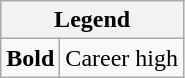<table class="wikitable mw-collapsible">
<tr>
<th colspan="2">Legend</th>
</tr>
<tr>
<td><strong>Bold</strong></td>
<td>Career high</td>
</tr>
</table>
